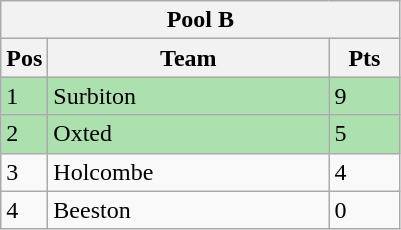<table class="wikitable">
<tr>
<th colspan="6">Pool B</th>
</tr>
<tr>
<th width=20>Pos</th>
<th width=180>Team</th>
<th width=40>Pts</th>
</tr>
<tr style="background:#ACE1AF;">
<td>1</td>
<td style="text-align:left;">Surbiton</td>
<td>9</td>
</tr>
<tr style="background:#ACE1AF;">
<td>2</td>
<td style="text-align:left;">Oxted</td>
<td>5</td>
</tr>
<tr>
<td>3</td>
<td style="text-align:left;">Holcombe</td>
<td>4</td>
</tr>
<tr>
<td>4</td>
<td style="text-align:left;">Beeston</td>
<td>0</td>
</tr>
</table>
